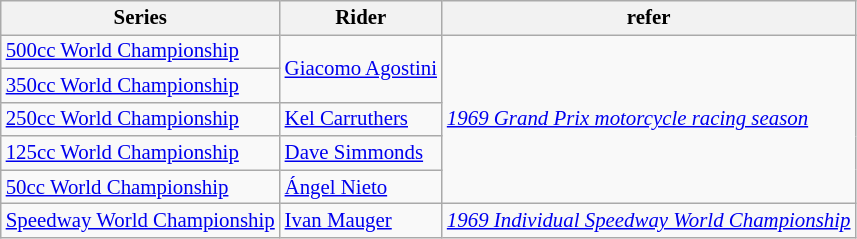<table class="wikitable" style="font-size: 87%;">
<tr>
<th>Series</th>
<th>Rider</th>
<th>refer</th>
</tr>
<tr>
<td><a href='#'>500cc World Championship</a></td>
<td rowspan=2> <a href='#'>Giacomo Agostini</a></td>
<td rowspan=5><em><a href='#'>1969 Grand Prix motorcycle racing season</a></em></td>
</tr>
<tr>
<td><a href='#'>350cc World Championship</a></td>
</tr>
<tr>
<td><a href='#'>250cc World Championship</a></td>
<td> <a href='#'>Kel Carruthers</a></td>
</tr>
<tr>
<td><a href='#'>125cc World Championship</a></td>
<td> <a href='#'>Dave Simmonds</a></td>
</tr>
<tr>
<td><a href='#'>50cc World Championship</a></td>
<td> <a href='#'>Ángel Nieto</a></td>
</tr>
<tr>
<td><a href='#'>Speedway World Championship</a></td>
<td> <a href='#'>Ivan Mauger</a></td>
<td><em><a href='#'>1969 Individual Speedway World Championship</a></em></td>
</tr>
</table>
